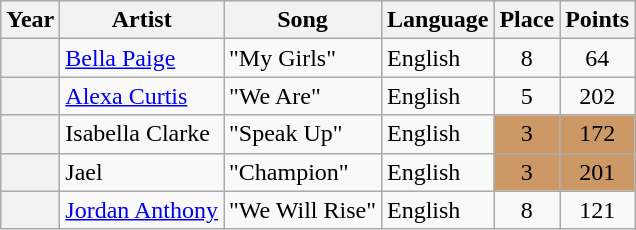<table class="wikitable sortable plainrowheaders">
<tr>
<th scope="col">Year</th>
<th scope="col">Artist</th>
<th scope="col">Song</th>
<th scope="col">Language</th>
<th scope="col" data-sort-type="number">Place</th>
<th scope="col" data-sort-type="number">Points</th>
</tr>
<tr>
<th scope="row" style="text-align:center;"></th>
<td><a href='#'>Bella Paige</a></td>
<td>"My Girls"</td>
<td>English</td>
<td style="text-align:center;">8</td>
<td style="text-align:center;">64</td>
</tr>
<tr>
<th scope="row" style="text-align:center;"></th>
<td><a href='#'>Alexa Curtis</a></td>
<td>"We Are"</td>
<td>English</td>
<td style="text-align:center;">5</td>
<td style="text-align:center;">202</td>
</tr>
<tr>
<th scope="row" style="text-align:center;"></th>
<td>Isabella Clarke</td>
<td>"Speak Up"</td>
<td>English</td>
<td style="text-align:center; background-color:#C96;">3</td>
<td style="text-align:center; background-color:#C96;">172</td>
</tr>
<tr>
<th scope="row" style="text-align:center;"></th>
<td>Jael</td>
<td>"Champion"</td>
<td>English</td>
<td style="text-align:center; background-color:#C96;">3</td>
<td style="text-align:center; background-color:#C96;">201</td>
</tr>
<tr>
<th scope="row" style="text-align:center;"></th>
<td><a href='#'>Jordan Anthony</a></td>
<td>"We Will Rise"</td>
<td>English</td>
<td style="text-align:center;">8</td>
<td style="text-align:center;">121</td>
</tr>
</table>
